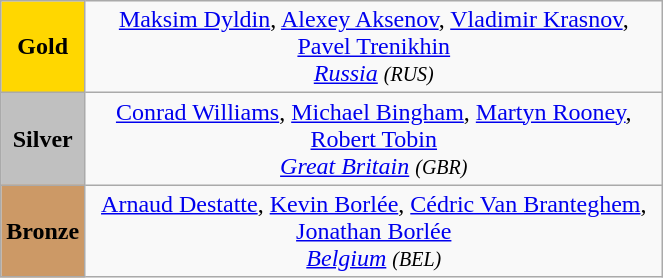<table class="wikitable" style=" text-align:center; " width="35%">
<tr>
<td bgcolor="gold"><strong>Gold</strong></td>
<td> <a href='#'>Maksim Dyldin</a>, <a href='#'>Alexey Aksenov</a>, <a href='#'>Vladimir Krasnov</a>, <a href='#'>Pavel Trenikhin</a><br><em><a href='#'>Russia</a> <small>(RUS)</small></em></td>
</tr>
<tr>
<td bgcolor="silver"><strong>Silver</strong></td>
<td> <a href='#'>Conrad Williams</a>, <a href='#'>Michael Bingham</a>, <a href='#'>Martyn Rooney</a>, <a href='#'>Robert Tobin</a><br><em><a href='#'>Great Britain</a> <small>(GBR)</small></em></td>
</tr>
<tr>
<td bgcolor="CC9966"><strong>Bronze</strong></td>
<td> <a href='#'>Arnaud Destatte</a>, <a href='#'>Kevin Borlée</a>, <a href='#'>Cédric Van Branteghem</a>, <a href='#'>Jonathan Borlée</a><br><em><a href='#'>Belgium</a> <small>(BEL)</small></em></td>
</tr>
</table>
